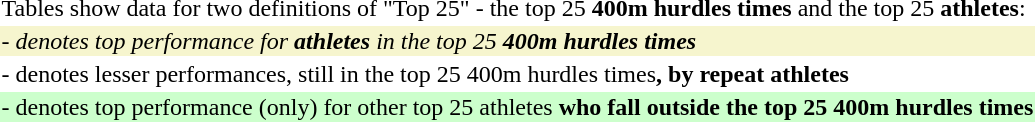<table style="wikitable">
<tr>
<td>Tables show data for two definitions of "Top 25" - the top 25 <strong>400m hurdles times</strong> and the top 25 <strong>athletes</strong>:</td>
</tr>
<tr>
<td style="background: #f6F5CE"><em>- denotes top performance for <strong>athletes</strong> in the top 25 <strong>400m hurdles times<strong><em></td>
</tr>
<tr>
<td></em>- denotes lesser performances, still in the top 25 </strong>400m hurdles times<strong>, by repeat athletes<em></td>
</tr>
<tr>
<td style="background: #CCFFCC"></em>- denotes top performance (only) for other top 25 </strong>athletes<strong> who fall outside the top 25 400m hurdles times<em></td>
</tr>
</table>
